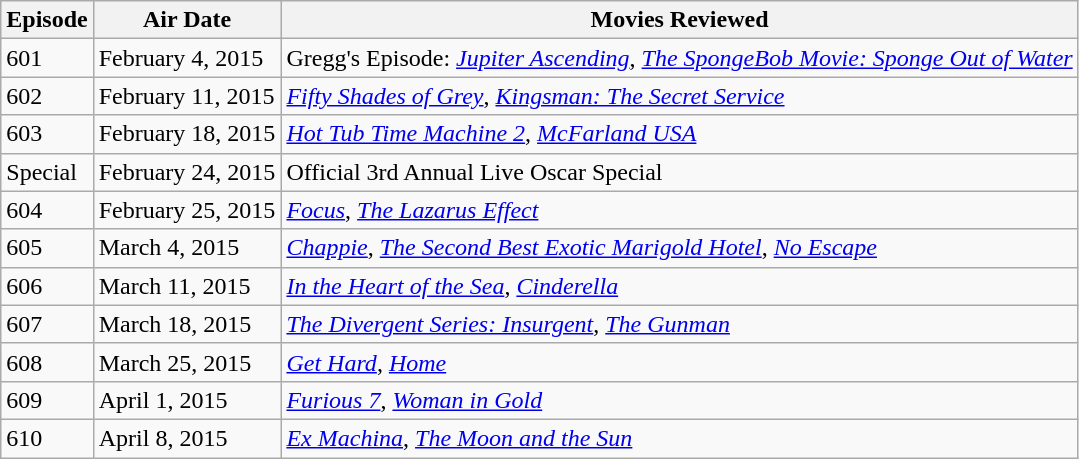<table class="wikitable">
<tr>
<th>Episode</th>
<th>Air Date</th>
<th>Movies Reviewed</th>
</tr>
<tr>
<td>601</td>
<td>February 4, 2015</td>
<td>Gregg's Episode: <em><a href='#'>Jupiter Ascending</a></em>, <em><a href='#'>The SpongeBob Movie: Sponge Out of Water</a></em></td>
</tr>
<tr>
<td>602</td>
<td>February 11, 2015</td>
<td><em><a href='#'>Fifty Shades of Grey</a></em>, <em><a href='#'>Kingsman: The Secret Service</a></em></td>
</tr>
<tr>
<td>603</td>
<td>February 18, 2015</td>
<td><em><a href='#'>Hot Tub Time Machine 2</a></em>, <em><a href='#'>McFarland USA</a></em></td>
</tr>
<tr>
<td>Special</td>
<td>February 24, 2015</td>
<td>Official 3rd Annual Live Oscar Special</td>
</tr>
<tr>
<td>604</td>
<td>February 25, 2015</td>
<td><em><a href='#'>Focus</a></em>, <em><a href='#'>The Lazarus Effect</a></em></td>
</tr>
<tr>
<td>605</td>
<td>March 4, 2015</td>
<td><em><a href='#'>Chappie</a></em>, <em><a href='#'>The Second Best Exotic Marigold Hotel</a></em>, <em><a href='#'>No Escape</a></em></td>
</tr>
<tr>
<td>606</td>
<td>March 11, 2015</td>
<td><em><a href='#'>In the Heart of the Sea</a></em>, <em><a href='#'>Cinderella</a></em></td>
</tr>
<tr>
<td>607</td>
<td>March 18, 2015</td>
<td><em><a href='#'>The Divergent Series: Insurgent</a></em>, <em><a href='#'>The Gunman</a></em></td>
</tr>
<tr>
<td>608</td>
<td>March 25, 2015</td>
<td><em><a href='#'>Get Hard</a></em>, <em><a href='#'>Home</a></em></td>
</tr>
<tr>
<td>609</td>
<td>April 1, 2015</td>
<td><em><a href='#'>Furious 7</a></em>, <em><a href='#'>Woman in Gold</a></em></td>
</tr>
<tr>
<td>610</td>
<td>April 8, 2015</td>
<td><em><a href='#'>Ex Machina</a></em>, <em><a href='#'>The Moon and the Sun</a></em></td>
</tr>
</table>
